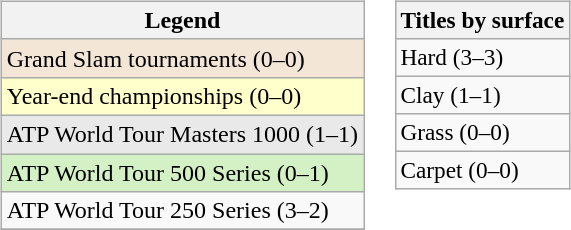<table>
<tr valign=top>
<td><br><table class=wikitable>
<tr>
<th>Legend</th>
</tr>
<tr bgcolor=#f3e6d7>
<td>Grand Slam tournaments (0–0)</td>
</tr>
<tr style="background:#ffffcc;">
<td>Year-end championships (0–0)</td>
</tr>
<tr bgcolor=#e9e9e9>
<td>ATP World Tour Masters 1000 (1–1)</td>
</tr>
<tr bgcolor=#d4f1c5>
<td>ATP World Tour 500 Series (0–1)</td>
</tr>
<tr>
<td>ATP World Tour 250 Series (3–2)</td>
</tr>
<tr>
</tr>
</table>
</td>
<td><br><table class=wikitable style=font-size:97%>
<tr>
<th>Titles by surface</th>
</tr>
<tr>
<td>Hard (3–3)</td>
</tr>
<tr>
<td>Clay (1–1)</td>
</tr>
<tr>
<td>Grass (0–0)</td>
</tr>
<tr>
<td>Carpet (0–0)</td>
</tr>
</table>
</td>
</tr>
</table>
